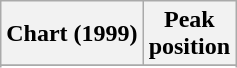<table class="wikitable sortable plainrowheaders" style="text-align:center;">
<tr>
<th scope="col">Chart (1999)</th>
<th scope="col">Peak<br>position</th>
</tr>
<tr>
</tr>
<tr>
</tr>
</table>
